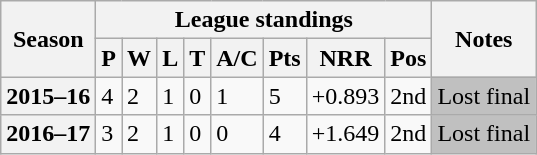<table class="wikitable sortable">
<tr>
<th scope="col" rowspan="2">Season</th>
<th scope="col" colspan="8">League standings</th>
<th scope="col" rowspan="2">Notes</th>
</tr>
<tr>
<th scope="col">P</th>
<th scope="col">W</th>
<th scope="col">L</th>
<th scope="col">T</th>
<th scope="col">A/C</th>
<th scope="col">Pts</th>
<th scope="col">NRR</th>
<th scope="col">Pos</th>
</tr>
<tr>
<th scope="row">2015–16</th>
<td>4</td>
<td>2</td>
<td>1</td>
<td>0</td>
<td>1</td>
<td>5</td>
<td>+0.893</td>
<td>2nd</td>
<td style="background: silver;">Lost final</td>
</tr>
<tr>
<th scope="row">2016–17</th>
<td>3</td>
<td>2</td>
<td>1</td>
<td>0</td>
<td>0</td>
<td>4</td>
<td>+1.649</td>
<td>2nd</td>
<td style="background: silver;">Lost final</td>
</tr>
</table>
